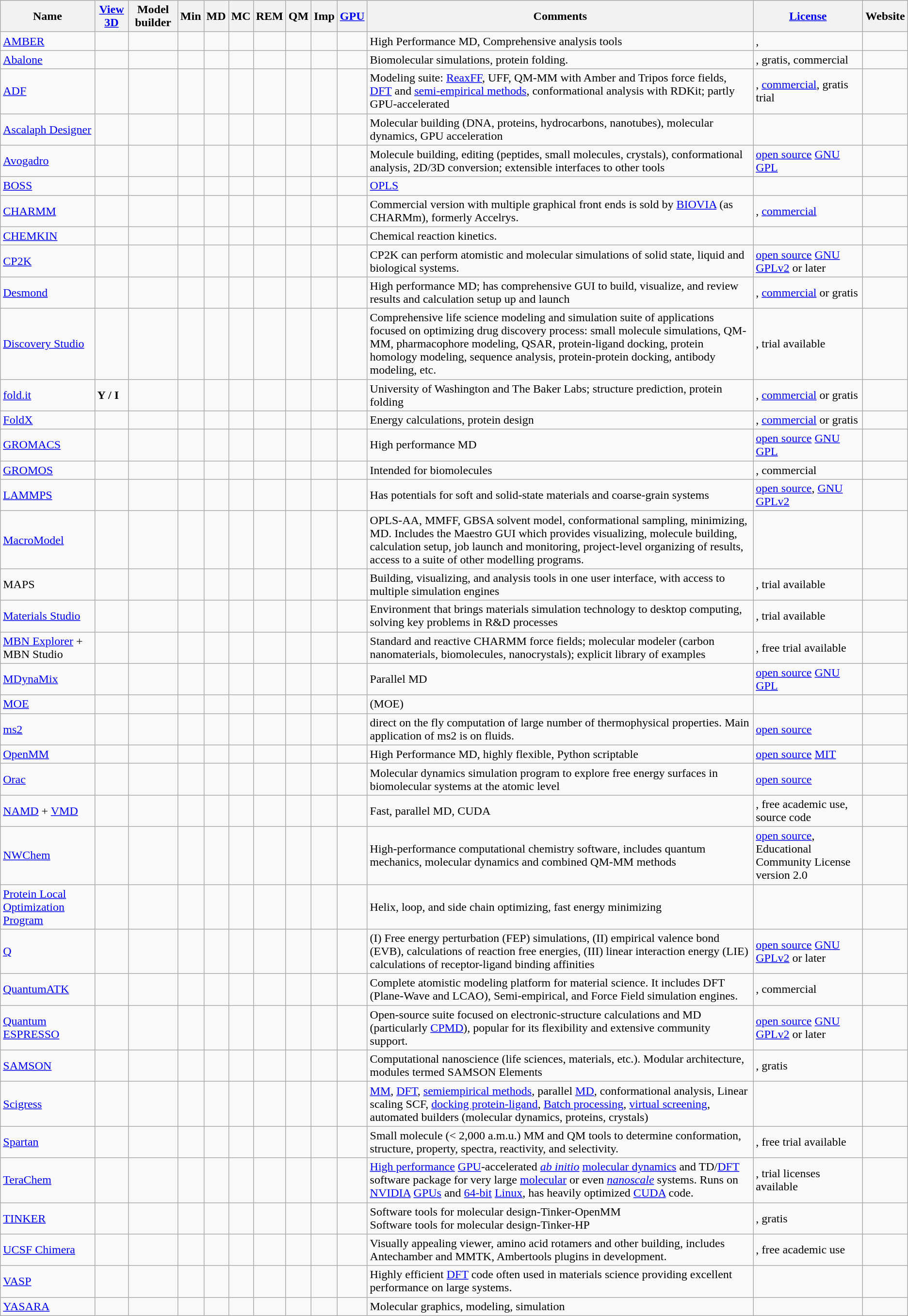<table class="wikitable sortable">
<tr>
<th>Name</th>
<th><a href='#'>View 3D</a></th>
<th>Model builder</th>
<th>Min</th>
<th>MD</th>
<th>MC</th>
<th>REM</th>
<th>QM</th>
<th>Imp</th>
<th><a href='#'>GPU</a></th>
<th>Comments</th>
<th><a href='#'>License</a></th>
<th>Website</th>
</tr>
<tr>
<td><a href='#'>AMBER</a></td>
<td></td>
<td></td>
<td></td>
<td></td>
<td></td>
<td></td>
<td></td>
<td></td>
<td></td>
<td>High Performance MD, Comprehensive analysis tools</td>
<td>, </td>
<td></td>
</tr>
<tr>
<td><a href='#'>Abalone</a></td>
<td></td>
<td></td>
<td></td>
<td></td>
<td></td>
<td></td>
<td></td>
<td></td>
<td></td>
<td>Biomolecular simulations, protein folding.</td>
<td>, gratis, commercial</td>
<td></td>
</tr>
<tr>
<td><a href='#'>ADF</a></td>
<td></td>
<td></td>
<td></td>
<td></td>
<td></td>
<td></td>
<td></td>
<td></td>
<td></td>
<td>Modeling suite: <a href='#'>ReaxFF</a>, UFF, QM-MM with Amber and Tripos force fields, <a href='#'>DFT</a> and <a href='#'>semi-empirical methods</a>, conformational analysis with RDKit; partly GPU-accelerated</td>
<td>, <a href='#'>commercial</a>, gratis trial</td>
<td></td>
</tr>
<tr>
<td><a href='#'>Ascalaph Designer</a></td>
<td></td>
<td></td>
<td></td>
<td></td>
<td></td>
<td></td>
<td></td>
<td></td>
<td></td>
<td>Molecular building (DNA, proteins, hydrocarbons, nanotubes), molecular dynamics, GPU acceleration</td>
<td></td>
<td></td>
</tr>
<tr>
<td><a href='#'>Avogadro</a></td>
<td></td>
<td></td>
<td></td>
<td></td>
<td></td>
<td></td>
<td></td>
<td></td>
<td></td>
<td>Molecule building, editing (peptides, small molecules, crystals), conformational analysis, 2D/3D conversion; extensible interfaces to other tools</td>
<td> <a href='#'>open source</a> <a href='#'>GNU GPL</a></td>
<td></td>
</tr>
<tr>
<td><a href='#'>BOSS</a></td>
<td></td>
<td></td>
<td></td>
<td></td>
<td></td>
<td></td>
<td></td>
<td></td>
<td></td>
<td><a href='#'>OPLS</a></td>
<td></td>
<td></td>
</tr>
<tr>
<td><a href='#'>CHARMM</a></td>
<td></td>
<td></td>
<td></td>
<td></td>
<td></td>
<td></td>
<td></td>
<td></td>
<td></td>
<td>Commercial version with multiple graphical front ends is sold by <a href='#'>BIOVIA</a> (as CHARMm), formerly Accelrys.</td>
<td>, <a href='#'>commercial</a></td>
<td></td>
</tr>
<tr>
<td><a href='#'>CHEMKIN</a></td>
<td></td>
<td></td>
<td></td>
<td></td>
<td></td>
<td></td>
<td></td>
<td></td>
<td></td>
<td>Chemical reaction kinetics.</td>
<td></td>
<td></td>
</tr>
<tr>
<td><a href='#'>CP2K</a></td>
<td></td>
<td></td>
<td></td>
<td></td>
<td></td>
<td></td>
<td></td>
<td></td>
<td></td>
<td>CP2K can perform atomistic and molecular simulations of solid state, liquid and biological systems.</td>
<td> <a href='#'>open source</a> <a href='#'>GNU GPLv2</a> or later</td>
<td></td>
</tr>
<tr>
<td><a href='#'>Desmond</a></td>
<td></td>
<td></td>
<td></td>
<td></td>
<td></td>
<td></td>
<td></td>
<td></td>
<td></td>
<td>High performance MD; has comprehensive GUI to build, visualize, and review results and calculation setup up and launch</td>
<td>, <a href='#'>commercial</a> or gratis</td>
<td> </td>
</tr>
<tr>
<td><a href='#'>Discovery Studio</a></td>
<td></td>
<td></td>
<td></td>
<td></td>
<td></td>
<td></td>
<td></td>
<td></td>
<td></td>
<td>Comprehensive life science modeling and simulation suite of applications focused on optimizing drug discovery process: small molecule simulations, QM-MM, pharmacophore modeling, QSAR, protein-ligand docking, protein homology modeling, sequence analysis, protein-protein docking, antibody modeling, etc.</td>
<td>, trial available</td>
<td></td>
</tr>
<tr>
<td><a href='#'>fold.it</a></td>
<td><strong>Y / I</strong></td>
<td></td>
<td></td>
<td></td>
<td></td>
<td></td>
<td></td>
<td></td>
<td></td>
<td>University of Washington and The Baker Labs; structure prediction, protein folding</td>
<td>, <a href='#'>commercial</a> or gratis</td>
<td> </td>
</tr>
<tr>
<td><a href='#'>FoldX</a></td>
<td></td>
<td></td>
<td></td>
<td></td>
<td></td>
<td></td>
<td></td>
<td></td>
<td></td>
<td>Energy calculations, protein design</td>
<td>, <a href='#'>commercial</a> or gratis</td>
<td></td>
</tr>
<tr>
<td><a href='#'>GROMACS</a></td>
<td></td>
<td></td>
<td></td>
<td></td>
<td></td>
<td></td>
<td></td>
<td></td>
<td></td>
<td>High performance MD</td>
<td> <a href='#'>open source</a> <a href='#'>GNU GPL</a></td>
<td></td>
</tr>
<tr>
<td><a href='#'>GROMOS</a></td>
<td></td>
<td></td>
<td></td>
<td></td>
<td></td>
<td></td>
<td></td>
<td></td>
<td></td>
<td>Intended for biomolecules</td>
<td>, commercial</td>
<td></td>
</tr>
<tr>
<td><a href='#'>LAMMPS</a></td>
<td></td>
<td></td>
<td></td>
<td></td>
<td></td>
<td></td>
<td></td>
<td></td>
<td></td>
<td>Has potentials for soft and solid-state materials and coarse-grain systems</td>
<td> <a href='#'>open source</a>, <a href='#'>GNU GPLv2</a></td>
<td></td>
</tr>
<tr>
<td><a href='#'>MacroModel</a></td>
<td></td>
<td></td>
<td></td>
<td></td>
<td></td>
<td></td>
<td></td>
<td></td>
<td></td>
<td>OPLS-AA, MMFF, GBSA solvent model, conformational sampling, minimizing, MD.  Includes the Maestro GUI which provides visualizing, molecule building, calculation setup, job launch and monitoring, project-level organizing of results, access to a suite of other modelling programs.</td>
<td></td>
<td></td>
</tr>
<tr>
<td>MAPS</td>
<td></td>
<td></td>
<td></td>
<td></td>
<td></td>
<td></td>
<td></td>
<td></td>
<td></td>
<td>Building, visualizing, and analysis tools in one user interface, with access to multiple simulation engines</td>
<td>, trial available</td>
<td></td>
</tr>
<tr>
<td><a href='#'>Materials Studio</a></td>
<td></td>
<td></td>
<td></td>
<td></td>
<td></td>
<td></td>
<td></td>
<td></td>
<td></td>
<td>Environment that brings materials simulation technology to desktop computing, solving key problems in R&D processes</td>
<td>, trial available</td>
<td></td>
</tr>
<tr>
<td><a href='#'>MBN Explorer</a> + MBN Studio</td>
<td></td>
<td></td>
<td></td>
<td></td>
<td></td>
<td></td>
<td></td>
<td></td>
<td></td>
<td>Standard and reactive CHARMM force fields; molecular modeler (carbon nanomaterials, biomolecules, nanocrystals); explicit library of examples</td>
<td>, free trial available</td>
<td></td>
</tr>
<tr>
<td><a href='#'>MDynaMix</a></td>
<td></td>
<td></td>
<td></td>
<td></td>
<td></td>
<td></td>
<td></td>
<td></td>
<td></td>
<td>Parallel MD</td>
<td> <a href='#'>open source</a> <a href='#'>GNU GPL</a></td>
<td></td>
</tr>
<tr>
<td><a href='#'>MOE</a></td>
<td></td>
<td></td>
<td></td>
<td></td>
<td></td>
<td></td>
<td></td>
<td></td>
<td></td>
<td> (MOE)</td>
<td></td>
<td></td>
</tr>
<tr>
<td><a href='#'>ms2</a></td>
<td></td>
<td></td>
<td></td>
<td></td>
<td></td>
<td></td>
<td></td>
<td></td>
<td></td>
<td On the fly calculation of large number of thermophysical properties. Main application is on fluids.>direct on the fly computation of large number of thermophysical properties. Main application of ms2 is on fluids.</td>
<td> <a href='#'>open source</a></td>
<td></td>
</tr>
<tr>
<td><a href='#'>OpenMM</a></td>
<td></td>
<td></td>
<td></td>
<td></td>
<td></td>
<td></td>
<td></td>
<td></td>
<td></td>
<td>High Performance MD, highly flexible, Python scriptable</td>
<td> <a href='#'>open source</a> <a href='#'>MIT</a></td>
<td></td>
</tr>
<tr>
<td><a href='#'>Orac</a></td>
<td></td>
<td></td>
<td></td>
<td></td>
<td></td>
<td></td>
<td></td>
<td></td>
<td></td>
<td>Molecular dynamics simulation program to explore free energy surfaces in biomolecular systems at the atomic level</td>
<td> <a href='#'>open source</a></td>
<td></td>
</tr>
<tr>
<td><a href='#'>NAMD</a> + <a href='#'>VMD</a></td>
<td></td>
<td></td>
<td></td>
<td></td>
<td></td>
<td></td>
<td></td>
<td></td>
<td></td>
<td>Fast, parallel MD, CUDA</td>
<td>, free academic use, source code</td>
<td></td>
</tr>
<tr>
<td><a href='#'>NWChem</a></td>
<td></td>
<td></td>
<td></td>
<td></td>
<td></td>
<td></td>
<td></td>
<td></td>
<td></td>
<td>High-performance computational chemistry software, includes quantum mechanics, molecular dynamics and combined QM-MM methods</td>
<td> <a href='#'>open source</a>, Educational Community License version 2.0</td>
<td></td>
</tr>
<tr>
<td><a href='#'>Protein Local Optimization Program</a></td>
<td></td>
<td></td>
<td></td>
<td></td>
<td></td>
<td></td>
<td></td>
<td></td>
<td></td>
<td>Helix, loop, and side chain optimizing, fast energy minimizing</td>
<td></td>
<td></td>
</tr>
<tr>
<td><a href='#'>Q</a></td>
<td></td>
<td></td>
<td></td>
<td></td>
<td></td>
<td></td>
<td></td>
<td></td>
<td></td>
<td>(I) Free energy perturbation (FEP) simulations, (II) empirical valence bond (EVB), calculations of reaction free energies, (III) linear interaction energy (LIE) calculations of receptor-ligand binding affinities</td>
<td> <a href='#'>open source</a> <a href='#'>GNU GPLv2</a> or later</td>
<td></td>
</tr>
<tr>
<td><a href='#'>QuantumATK</a></td>
<td></td>
<td></td>
<td></td>
<td></td>
<td></td>
<td></td>
<td></td>
<td></td>
<td></td>
<td>Complete atomistic modeling platform for material science. It includes DFT (Plane-Wave and LCAO), Semi-empirical, and Force Field simulation engines.</td>
<td>, commercial</td>
<td></td>
</tr>
<tr>
<td><a href='#'>Quantum ESPRESSO</a></td>
<td></td>
<td></td>
<td></td>
<td></td>
<td></td>
<td></td>
<td></td>
<td></td>
<td></td>
<td>Open-source suite focused on electronic-structure calculations and MD (particularly <a href='#'>CPMD</a>), popular for its flexibility and extensive community support.</td>
<td> <a href='#'>open source</a> <a href='#'>GNU GPLv2</a> or later</td>
<td></td>
</tr>
<tr>
<td><a href='#'>SAMSON</a></td>
<td></td>
<td></td>
<td></td>
<td></td>
<td></td>
<td></td>
<td></td>
<td></td>
<td></td>
<td>Computational nanoscience (life sciences, materials, etc.). Modular architecture, modules termed SAMSON Elements</td>
<td>, gratis</td>
<td></td>
</tr>
<tr>
<td><a href='#'>Scigress</a></td>
<td></td>
<td></td>
<td></td>
<td></td>
<td></td>
<td></td>
<td></td>
<td></td>
<td></td>
<td><a href='#'>MM</a>, <a href='#'>DFT</a>, <a href='#'>semiempirical methods</a>, parallel <a href='#'>MD</a>, conformational analysis, Linear scaling SCF, <a href='#'>docking protein-ligand</a>, <a href='#'>Batch processing</a>, <a href='#'>virtual screening</a>,  automated builders (molecular dynamics, proteins, crystals)</td>
<td></td>
<td></td>
</tr>
<tr>
<td><a href='#'>Spartan</a></td>
<td></td>
<td></td>
<td></td>
<td></td>
<td></td>
<td></td>
<td></td>
<td></td>
<td></td>
<td>Small molecule (< 2,000 a.m.u.) MM and QM tools to determine conformation, structure, property, spectra, reactivity, and selectivity.</td>
<td>, free trial available</td>
<td></td>
</tr>
<tr>
<td><a href='#'>TeraChem</a></td>
<td></td>
<td></td>
<td></td>
<td></td>
<td></td>
<td></td>
<td></td>
<td></td>
<td></td>
<td><a href='#'>High performance</a> <a href='#'>GPU</a>-accelerated <em><a href='#'>ab initio</a></em> <a href='#'>molecular dynamics</a> and TD/<a href='#'>DFT</a> software package for very large <a href='#'>molecular</a> or even <em><a href='#'>nanoscale</a></em> systems. Runs on <a href='#'>NVIDIA</a> <a href='#'>GPUs</a> and <a href='#'>64-bit</a> <a href='#'>Linux</a>, has heavily optimized <a href='#'>CUDA</a> code.</td>
<td>, trial licenses available</td>
<td></td>
</tr>
<tr>
<td><a href='#'>TINKER</a></td>
<td></td>
<td></td>
<td></td>
<td></td>
<td></td>
<td></td>
<td></td>
<td></td>
<td></td>
<td>Software tools for molecular design-Tinker-OpenMM<br>Software tools for molecular design-Tinker-HP</td>
<td>, gratis</td>
<td></td>
</tr>
<tr>
<td><a href='#'>UCSF Chimera</a></td>
<td></td>
<td></td>
<td></td>
<td></td>
<td></td>
<td></td>
<td></td>
<td></td>
<td></td>
<td>Visually appealing viewer, amino acid rotamers and other building, includes Antechamber and MMTK, Ambertools plugins in development.</td>
<td>, free academic use</td>
<td></td>
</tr>
<tr>
<td><a href='#'>VASP</a></td>
<td></td>
<td></td>
<td></td>
<td></td>
<td></td>
<td></td>
<td></td>
<td></td>
<td></td>
<td>Highly efficient <a href='#'>DFT</a> code often used in materials science providing excellent performance on large systems.</td>
<td></td>
<td></td>
</tr>
<tr>
<td><a href='#'>YASARA</a></td>
<td></td>
<td></td>
<td></td>
<td></td>
<td></td>
<td></td>
<td></td>
<td></td>
<td></td>
<td>Molecular graphics, modeling, simulation</td>
<td></td>
<td></td>
</tr>
</table>
